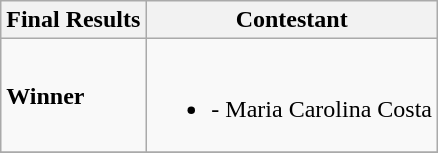<table class="wikitable">
<tr>
<th>Final Results</th>
<th>Contestant</th>
</tr>
<tr>
<td><strong>Winner</strong></td>
<td><br><ul><li><strong></strong> - Maria Carolina Costa</li></ul></td>
</tr>
<tr>
</tr>
</table>
